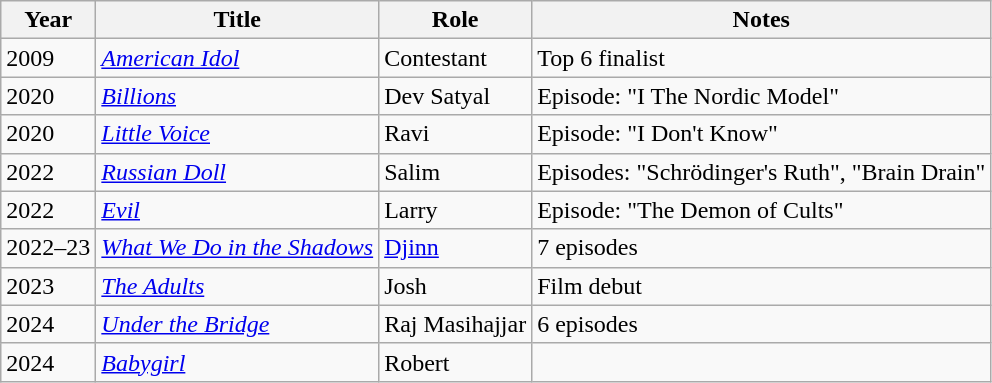<table class="wikitable sortable">
<tr>
<th>Year</th>
<th>Title</th>
<th>Role</th>
<th class="unsortable">Notes</th>
</tr>
<tr>
<td>2009</td>
<td><em><a href='#'>American Idol</a></em></td>
<td>Contestant</td>
<td>Top 6 finalist</td>
</tr>
<tr>
<td>2020</td>
<td><em><a href='#'>Billions</a></em></td>
<td>Dev Satyal</td>
<td>Episode: "I The Nordic Model"</td>
</tr>
<tr>
<td>2020</td>
<td><em><a href='#'>Little Voice</a></em></td>
<td>Ravi</td>
<td>Episode: "I Don't Know"</td>
</tr>
<tr>
<td>2022</td>
<td><em><a href='#'>Russian Doll</a></em></td>
<td>Salim</td>
<td>Episodes: "Schrödinger's Ruth", "Brain Drain"</td>
</tr>
<tr>
<td>2022</td>
<td><em><a href='#'>Evil</a></em></td>
<td>Larry</td>
<td>Episode: "The Demon of Cults"</td>
</tr>
<tr>
<td>2022–23</td>
<td><em><a href='#'>What We Do in the Shadows</a></em></td>
<td><a href='#'>Djinn</a></td>
<td>7 episodes</td>
</tr>
<tr>
<td>2023</td>
<td><em><a href='#'>The Adults</a></em></td>
<td>Josh</td>
<td>Film debut</td>
</tr>
<tr>
<td>2024</td>
<td><em><a href='#'>Under the Bridge</a></em></td>
<td>Raj Masihajjar</td>
<td>6 episodes</td>
</tr>
<tr>
<td>2024</td>
<td><em><a href='#'>Babygirl</a></em></td>
<td>Robert</td>
<td></td>
</tr>
</table>
